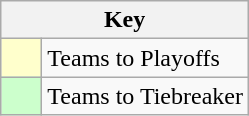<table class="wikitable" style="text-align: center;">
<tr>
<th colspan=2>Key</th>
</tr>
<tr>
<td style="background:#ffffcc; width:20px;"></td>
<td align=left>Teams to Playoffs</td>
</tr>
<tr>
<td style="background:#ccffcc; width:20px;"></td>
<td align=left>Teams to Tiebreaker</td>
</tr>
</table>
